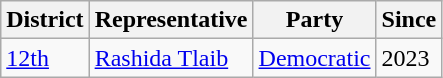<table class="wikitable">
<tr>
<th>District</th>
<th>Representative</th>
<th>Party</th>
<th>Since</th>
</tr>
<tr>
<td><a href='#'>12th</a></td>
<td><a href='#'>Rashida Tlaib</a></td>
<td><a href='#'>Democratic</a></td>
<td>2023</td>
</tr>
</table>
